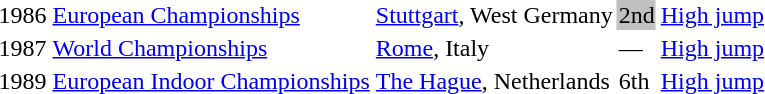<table>
<tr>
<td>1986</td>
<td><a href='#'>European Championships</a></td>
<td><a href='#'>Stuttgart</a>, West Germany</td>
<td bgcolor=silver>2nd</td>
<td><a href='#'>High jump</a></td>
</tr>
<tr>
<td>1987</td>
<td><a href='#'>World Championships</a></td>
<td><a href='#'>Rome</a>, Italy</td>
<td>—</td>
<td><a href='#'>High jump</a></td>
<td></td>
</tr>
<tr>
<td>1989</td>
<td><a href='#'>European Indoor Championships</a></td>
<td><a href='#'>The Hague</a>, Netherlands</td>
<td>6th</td>
<td><a href='#'>High jump</a></td>
</tr>
</table>
